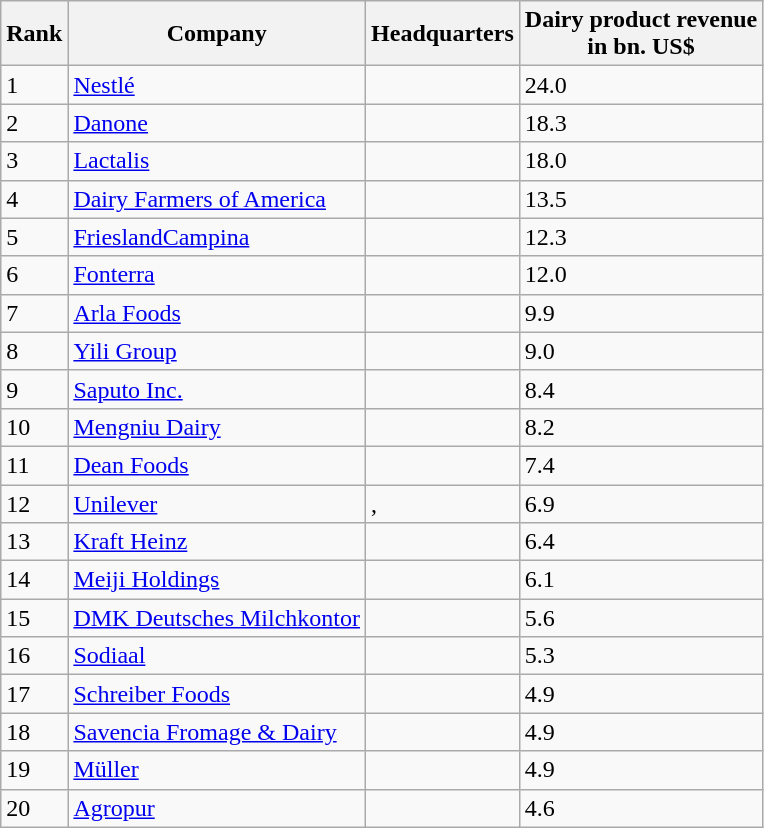<table class="wikitable">
<tr>
<th>Rank</th>
<th>Company</th>
<th>Headquarters</th>
<th>Dairy product revenue <br>in bn. US$</th>
</tr>
<tr>
<td>1</td>
<td><a href='#'>Nestlé</a></td>
<td></td>
<td>24.0</td>
</tr>
<tr>
<td>2</td>
<td><a href='#'>Danone</a></td>
<td></td>
<td>18.3</td>
</tr>
<tr>
<td>3</td>
<td><a href='#'>Lactalis</a></td>
<td></td>
<td>18.0</td>
</tr>
<tr>
<td>4</td>
<td><a href='#'>Dairy Farmers of America</a></td>
<td></td>
<td>13.5</td>
</tr>
<tr>
<td>5</td>
<td><a href='#'>FrieslandCampina</a></td>
<td></td>
<td>12.3</td>
</tr>
<tr>
<td>6</td>
<td><a href='#'>Fonterra</a></td>
<td></td>
<td>12.0</td>
</tr>
<tr>
<td>7</td>
<td><a href='#'>Arla Foods</a></td>
<td></td>
<td>9.9</td>
</tr>
<tr>
<td>8</td>
<td><a href='#'>Yili Group</a></td>
<td></td>
<td>9.0</td>
</tr>
<tr>
<td>9</td>
<td><a href='#'>Saputo Inc.</a></td>
<td></td>
<td>8.4</td>
</tr>
<tr>
<td>10</td>
<td><a href='#'>Mengniu Dairy</a></td>
<td></td>
<td>8.2</td>
</tr>
<tr>
<td>11</td>
<td><a href='#'>Dean Foods</a></td>
<td></td>
<td>7.4</td>
</tr>
<tr>
<td>12</td>
<td><a href='#'>Unilever</a></td>
<td>, </td>
<td>6.9</td>
</tr>
<tr>
<td>13</td>
<td><a href='#'>Kraft Heinz</a></td>
<td></td>
<td>6.4</td>
</tr>
<tr>
<td>14</td>
<td><a href='#'>Meiji Holdings</a></td>
<td></td>
<td>6.1</td>
</tr>
<tr>
<td>15</td>
<td><a href='#'>DMK Deutsches Milchkontor</a></td>
<td></td>
<td>5.6</td>
</tr>
<tr>
<td>16</td>
<td><a href='#'>Sodiaal</a></td>
<td></td>
<td>5.3</td>
</tr>
<tr>
<td>17</td>
<td><a href='#'>Schreiber Foods</a></td>
<td></td>
<td>4.9</td>
</tr>
<tr>
<td>18</td>
<td><a href='#'>Savencia Fromage & Dairy</a></td>
<td></td>
<td>4.9</td>
</tr>
<tr>
<td>19</td>
<td><a href='#'>Müller</a></td>
<td></td>
<td>4.9</td>
</tr>
<tr>
<td>20</td>
<td><a href='#'>Agropur</a></td>
<td></td>
<td>4.6</td>
</tr>
</table>
